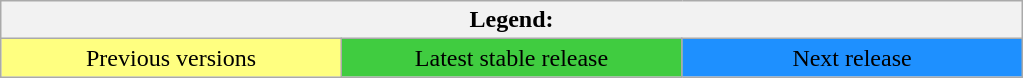<table class="wikitable">
<tr>
<th colspan="5">Legend:</th>
</tr>
<tr>
<td style="white-space:nowrap;background-color:#FFFF80;" width="20%" align="center">Previous versions</td>
<td style="white-space:nowrap;background-color:#40CC40;" width="20%" align="center">Latest stable release</td>
<td style="white-space:nowrap;background-color:#1E90FF;" width="20%" align="center">Next release</td>
</tr>
</table>
